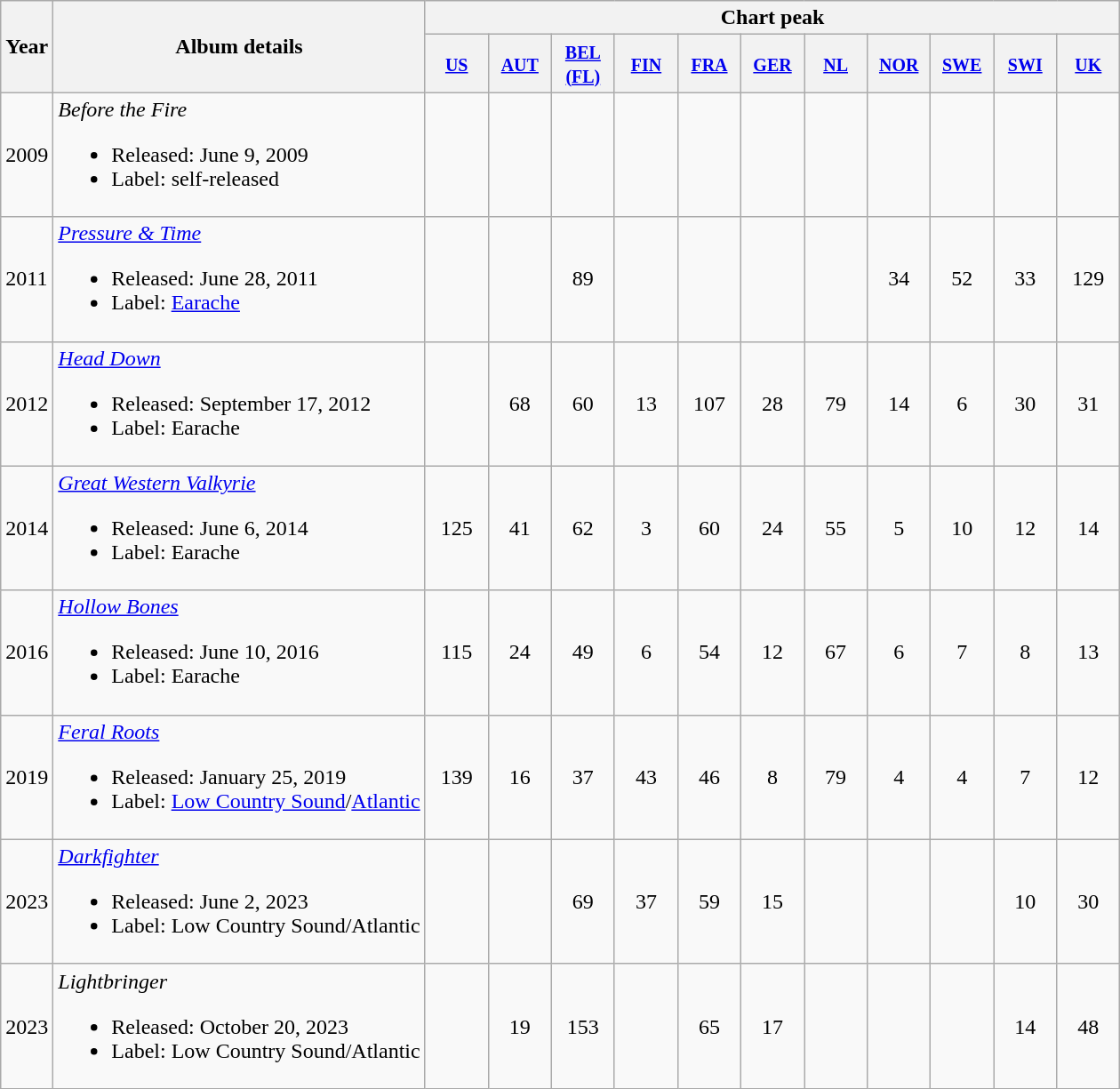<table class="wikitable">
<tr>
<th rowspan="2">Year</th>
<th rowspan="2">Album details</th>
<th colspan="11">Chart peak</th>
</tr>
<tr>
<th style="width:40px;"><small><a href='#'>US</a></small><br></th>
<th style="width:40px;"><small><a href='#'>AUT</a></small><br></th>
<th style="width:40px;"><small><a href='#'>BEL</a><br><a href='#'>(FL)</a></small><br></th>
<th style="width:40px;"><small><a href='#'>FIN</a></small><br></th>
<th style="width:40px;"><small><a href='#'>FRA</a></small><br></th>
<th style="width:40px;"><small><a href='#'>GER</a></small><br></th>
<th style="width:40px;"><small><a href='#'>NL</a></small><br></th>
<th style="width:40px;"><small><a href='#'>NOR</a></small><br></th>
<th style="width:40px;"><small><a href='#'>SWE</a></small><br></th>
<th style="width:40px;"><small><a href='#'>SWI</a></small><br></th>
<th style="width:40px;"><small><a href='#'>UK</a></small><br></th>
</tr>
<tr>
<td>2009</td>
<td><em>Before the Fire</em><br><ul><li>Released: June 9, 2009</li><li>Label: self-released</li></ul></td>
<td style="text-align:center;"></td>
<td style="text-align:center;"></td>
<td style="text-align:center;"></td>
<td style="text-align:center;"></td>
<td style="text-align:center;"></td>
<td style="text-align:center;"></td>
<td style="text-align:center;"></td>
<td style="text-align:center;"></td>
<td style="text-align:center;"></td>
<td style="text-align:center;"></td>
<td style="text-align:center;"></td>
</tr>
<tr>
<td>2011</td>
<td><em><a href='#'>Pressure & Time</a></em><br><ul><li>Released: June 28, 2011</li><li>Label: <a href='#'>Earache</a></li></ul></td>
<td style="text-align:center;"></td>
<td style="text-align:center;"></td>
<td style="text-align:center;">89</td>
<td style="text-align:center;"></td>
<td style="text-align:center;"></td>
<td style="text-align:center;"></td>
<td style="text-align:center;"></td>
<td style="text-align:center;">34</td>
<td style="text-align:center;">52</td>
<td style="text-align:center;">33</td>
<td style="text-align:center;">129</td>
</tr>
<tr>
<td>2012</td>
<td><em><a href='#'>Head Down</a></em><br><ul><li>Released: September 17, 2012</li><li>Label: Earache</li></ul></td>
<td style="text-align:center;"></td>
<td style="text-align:center;">68</td>
<td style="text-align:center;">60</td>
<td style="text-align:center;">13</td>
<td style="text-align:center;">107</td>
<td style="text-align:center;">28</td>
<td style="text-align:center;">79</td>
<td style="text-align:center;">14</td>
<td style="text-align:center;">6</td>
<td style="text-align:center;">30</td>
<td style="text-align:center;">31</td>
</tr>
<tr>
<td>2014</td>
<td><em><a href='#'>Great Western Valkyrie</a></em><br><ul><li>Released: June 6, 2014</li><li>Label: Earache</li></ul></td>
<td style="text-align:center;">125</td>
<td style="text-align:center;">41</td>
<td style="text-align:center;">62</td>
<td style="text-align:center;">3</td>
<td style="text-align:center;">60</td>
<td style="text-align:center;">24</td>
<td style="text-align:center;">55</td>
<td style="text-align:center;">5</td>
<td style="text-align:center;">10</td>
<td style="text-align:center;">12</td>
<td style="text-align:center;">14</td>
</tr>
<tr>
<td>2016</td>
<td><em><a href='#'>Hollow Bones</a></em><br><ul><li>Released: June 10, 2016</li><li>Label: Earache</li></ul></td>
<td style="text-align:center;">115</td>
<td style="text-align:center;">24</td>
<td style="text-align:center;">49</td>
<td style="text-align:center;">6</td>
<td style="text-align:center;">54</td>
<td style="text-align:center;">12</td>
<td style="text-align:center;">67</td>
<td style="text-align:center;">6</td>
<td style="text-align:center;">7</td>
<td style="text-align:center;">8</td>
<td style="text-align:center;">13</td>
</tr>
<tr>
<td>2019</td>
<td><em><a href='#'>Feral Roots</a></em><br><ul><li>Released: January 25, 2019</li><li>Label: <a href='#'>Low Country Sound</a>/<a href='#'>Atlantic</a></li></ul></td>
<td style="text-align:center;">139</td>
<td style="text-align:center;">16</td>
<td style="text-align:center;">37</td>
<td style="text-align:center;">43<br></td>
<td style="text-align:center;">46</td>
<td style="text-align:center;">8</td>
<td style="text-align:center;">79</td>
<td style="text-align:center;">4</td>
<td style="text-align:center;">4</td>
<td style="text-align:center;">7</td>
<td style="text-align:center;">12</td>
</tr>
<tr>
<td>2023</td>
<td><em><a href='#'>Darkfighter</a></em><br><ul><li>Released: June 2, 2023</li><li>Label: Low Country Sound/Atlantic</li></ul></td>
<td style="text-align:center;"></td>
<td style="text-align:center;"></td>
<td style="text-align:center;">69</td>
<td style="text-align:center;">37<br></td>
<td style="text-align:center;">59</td>
<td style="text-align:center;">15</td>
<td style="text-align:center;"></td>
<td style="text-align:center;"></td>
<td style="text-align:center;"></td>
<td style="text-align:center;">10</td>
<td style="text-align:center;">30</td>
</tr>
<tr>
<td>2023</td>
<td><em>Lightbringer</em><br><ul><li>Released: October 20, 2023</li><li>Label: Low Country Sound/Atlantic</li></ul></td>
<td style="text-align:center;"></td>
<td style="text-align:center;">19</td>
<td style="text-align:center;">153</td>
<td style="text-align:center;"></td>
<td style="text-align:center;">65</td>
<td style="text-align:center;">17</td>
<td style="text-align:center;"></td>
<td style="text-align:center;"></td>
<td style="text-align:center;"></td>
<td style="text-align:center;">14</td>
<td style="text-align:center;">48</td>
</tr>
</table>
